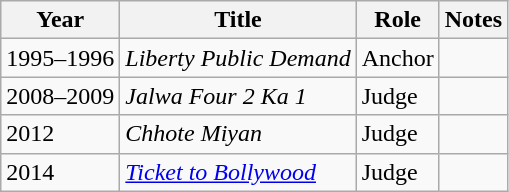<table class="wikitable sortable">
<tr>
<th>Year</th>
<th>Title</th>
<th>Role</th>
<th>Notes</th>
</tr>
<tr>
<td>1995–1996</td>
<td><em>Liberty Public Demand</em></td>
<td>Anchor</td>
<td></td>
</tr>
<tr>
<td>2008–2009</td>
<td><em>Jalwa Four 2 Ka 1</em></td>
<td>Judge</td>
<td></td>
</tr>
<tr>
<td>2012</td>
<td><em>Chhote Miyan</em></td>
<td>Judge</td>
<td></td>
</tr>
<tr>
<td>2014</td>
<td><em><a href='#'>Ticket to Bollywood</a></em></td>
<td>Judge</td>
<td></td>
</tr>
</table>
